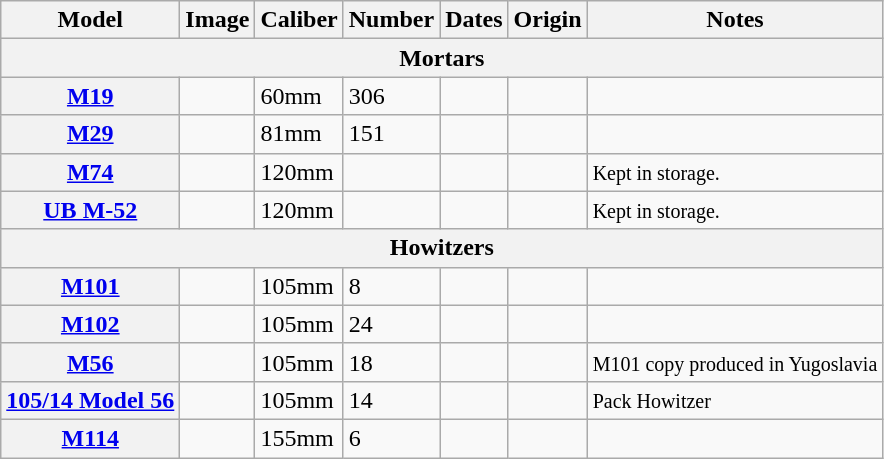<table class="wikitable plainrowheaders">
<tr>
<th scope="col">Model</th>
<th scope="col">Image</th>
<th scope="col">Caliber</th>
<th scope="col">Number</th>
<th scope="col">Dates</th>
<th scope="col">Origin</th>
<th scope="col">Notes</th>
</tr>
<tr>
<th colspan="7">Mortars</th>
</tr>
<tr>
<th scope="row"><a href='#'>M19</a></th>
<td></td>
<td>60mm</td>
<td>306</td>
<td></td>
<td></td>
<td></td>
</tr>
<tr>
<th scope="row"><a href='#'>M29</a></th>
<td></td>
<td>81mm</td>
<td>151</td>
<td></td>
<td></td>
<td></td>
</tr>
<tr>
<th scope="row"><a href='#'>M74</a></th>
<td></td>
<td>120mm</td>
<td></td>
<td></td>
<td></td>
<td><small>Kept in storage.</small></td>
</tr>
<tr>
<th scope="row"><a href='#'>UB M-52</a></th>
<td></td>
<td>120mm</td>
<td></td>
<td></td>
<td></td>
<td><small>Kept in storage.</small></td>
</tr>
<tr>
<th colspan="7">Howitzers</th>
</tr>
<tr>
<th scope="row"><a href='#'>M101</a></th>
<td></td>
<td>105mm</td>
<td>8</td>
<td></td>
<td></td>
<td></td>
</tr>
<tr>
<th scope="row"><a href='#'>M102</a></th>
<td></td>
<td>105mm</td>
<td>24</td>
<td></td>
<td></td>
<td></td>
</tr>
<tr>
<th scope="row"><a href='#'>M56</a></th>
<td></td>
<td>105mm</td>
<td>18</td>
<td></td>
<td></td>
<td><small>M101 copy produced in Yugoslavia</small></td>
</tr>
<tr>
<th scope="row"><a href='#'>105/14 Model 56</a></th>
<td></td>
<td>105mm</td>
<td>14</td>
<td></td>
<td></td>
<td><small>Pack Howitzer</small></td>
</tr>
<tr>
<th scope="row"><a href='#'>M114</a></th>
<td></td>
<td>155mm</td>
<td>6</td>
<td></td>
<td></td>
<td></td>
</tr>
</table>
